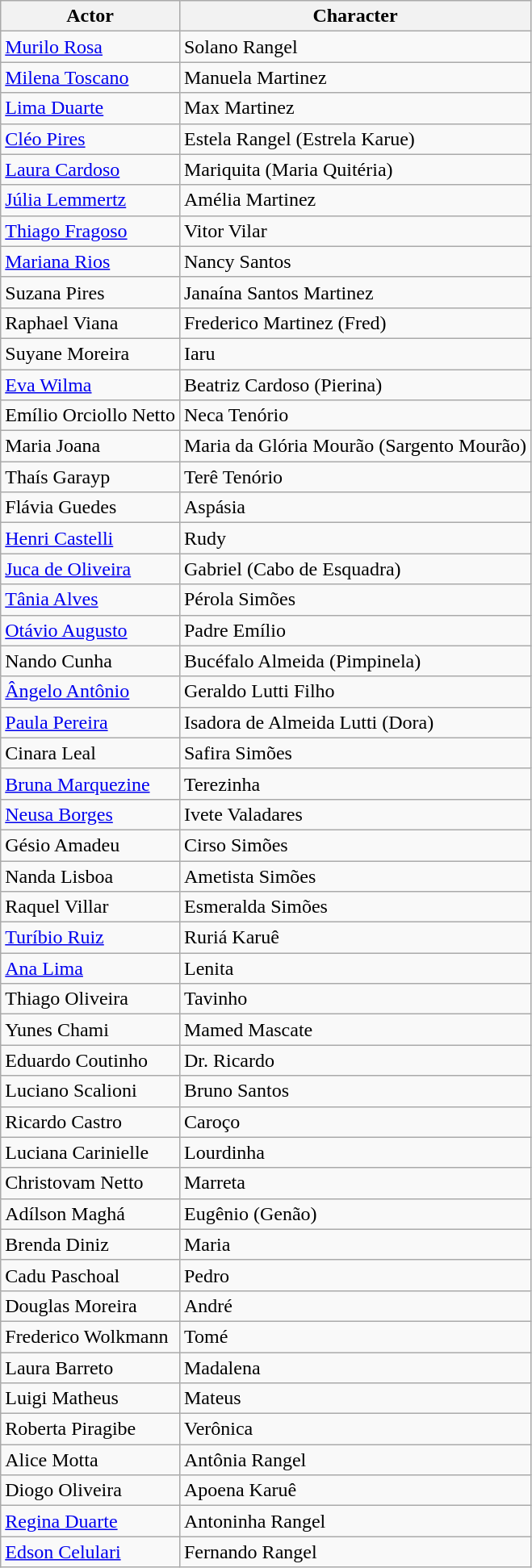<table class="wikitable sortable">
<tr>
<th>Actor</th>
<th>Character</th>
</tr>
<tr>
<td><a href='#'>Murilo Rosa</a></td>
<td>Solano Rangel</td>
</tr>
<tr>
<td><a href='#'>Milena Toscano</a></td>
<td>Manuela Martinez</td>
</tr>
<tr>
<td><a href='#'>Lima Duarte</a></td>
<td>Max Martinez</td>
</tr>
<tr>
<td><a href='#'>Cléo Pires</a></td>
<td>Estela Rangel (Estrela Karue)</td>
</tr>
<tr>
<td><a href='#'>Laura Cardoso</a></td>
<td>Mariquita (Maria Quitéria)</td>
</tr>
<tr>
<td><a href='#'>Júlia Lemmertz</a></td>
<td>Amélia Martinez</td>
</tr>
<tr>
<td><a href='#'>Thiago Fragoso</a></td>
<td>Vitor Vilar</td>
</tr>
<tr>
<td><a href='#'>Mariana Rios</a></td>
<td>Nancy Santos</td>
</tr>
<tr>
<td>Suzana Pires</td>
<td>Janaína Santos Martinez</td>
</tr>
<tr>
<td>Raphael Viana</td>
<td>Frederico Martinez (Fred)</td>
</tr>
<tr>
<td>Suyane Moreira</td>
<td>Iaru</td>
</tr>
<tr>
<td><a href='#'>Eva Wilma</a></td>
<td>Beatriz Cardoso (Pierina)</td>
</tr>
<tr>
<td>Emílio Orciollo Netto</td>
<td>Neca Tenório</td>
</tr>
<tr>
<td>Maria Joana</td>
<td>Maria da Glória Mourão (Sargento Mourão)</td>
</tr>
<tr>
<td>Thaís Garayp</td>
<td>Terê Tenório</td>
</tr>
<tr>
<td>Flávia Guedes</td>
<td>Aspásia</td>
</tr>
<tr>
<td><a href='#'>Henri Castelli</a></td>
<td>Rudy</td>
</tr>
<tr>
<td><a href='#'>Juca de Oliveira</a></td>
<td>Gabriel (Cabo de Esquadra)</td>
</tr>
<tr>
<td><a href='#'>Tânia Alves</a></td>
<td>Pérola Simões</td>
</tr>
<tr>
<td><a href='#'>Otávio Augusto</a></td>
<td>Padre Emílio</td>
</tr>
<tr>
<td>Nando Cunha</td>
<td>Bucéfalo Almeida (Pimpinela)</td>
</tr>
<tr>
<td><a href='#'>Ângelo Antônio</a></td>
<td>Geraldo Lutti Filho</td>
</tr>
<tr>
<td><a href='#'>Paula Pereira</a></td>
<td>Isadora de Almeida Lutti (Dora)</td>
</tr>
<tr>
<td>Cinara Leal</td>
<td>Safira Simões</td>
</tr>
<tr>
<td><a href='#'>Bruna Marquezine</a></td>
<td>Terezinha</td>
</tr>
<tr>
<td><a href='#'>Neusa Borges</a></td>
<td>Ivete Valadares</td>
</tr>
<tr>
<td>Gésio Amadeu</td>
<td>Cirso Simões</td>
</tr>
<tr>
<td>Nanda Lisboa</td>
<td>Ametista Simões</td>
</tr>
<tr>
<td>Raquel Villar</td>
<td>Esmeralda Simões</td>
</tr>
<tr>
<td><a href='#'>Turíbio Ruiz</a></td>
<td>Ruriá Karuê</td>
</tr>
<tr>
<td><a href='#'>Ana Lima</a></td>
<td>Lenita</td>
</tr>
<tr>
<td>Thiago Oliveira</td>
<td>Tavinho</td>
</tr>
<tr>
<td>Yunes Chami</td>
<td>Mamed Mascate</td>
</tr>
<tr>
<td>Eduardo Coutinho</td>
<td>Dr. Ricardo</td>
</tr>
<tr>
<td>Luciano Scalioni</td>
<td>Bruno Santos</td>
</tr>
<tr>
<td>Ricardo Castro</td>
<td>Caroço</td>
</tr>
<tr>
<td>Luciana Carinielle</td>
<td>Lourdinha</td>
</tr>
<tr>
<td>Christovam Netto</td>
<td>Marreta</td>
</tr>
<tr>
<td>Adílson Maghá</td>
<td>Eugênio (Genão)</td>
</tr>
<tr>
<td>Brenda Diniz</td>
<td>Maria</td>
</tr>
<tr>
<td>Cadu Paschoal</td>
<td>Pedro</td>
</tr>
<tr>
<td>Douglas Moreira</td>
<td>André</td>
</tr>
<tr>
<td>Frederico Wolkmann</td>
<td>Tomé</td>
</tr>
<tr>
<td>Laura Barreto</td>
<td>Madalena</td>
</tr>
<tr>
<td>Luigi Matheus</td>
<td>Mateus</td>
</tr>
<tr>
<td>Roberta Piragibe</td>
<td>Verônica</td>
</tr>
<tr>
<td>Alice Motta</td>
<td>Antônia Rangel</td>
</tr>
<tr>
<td>Diogo Oliveira</td>
<td>Apoena Karuê</td>
</tr>
<tr>
<td><a href='#'>Regina Duarte</a></td>
<td>Antoninha Rangel</td>
</tr>
<tr>
<td><a href='#'>Edson Celulari</a></td>
<td>Fernando Rangel</td>
</tr>
</table>
